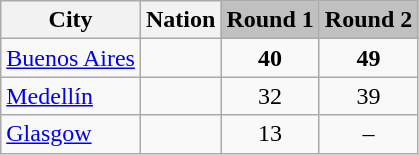<table class="wikitable">
<tr>
<th>City</th>
<th>Nation</th>
<td style="background:silver;"><strong>Round 1</strong></td>
<td style="background:silver;"><strong>Round 2</strong></td>
</tr>
<tr>
<td><a href='#'>Buenos Aires</a></td>
<td></td>
<td style="text-align:center;"><strong>40</strong></td>
<td style="text-align:center;"><strong>49</strong></td>
</tr>
<tr>
<td><a href='#'>Medellín</a></td>
<td></td>
<td style="text-align:center;">32</td>
<td style="text-align:center;">39</td>
</tr>
<tr>
<td><a href='#'>Glasgow</a></td>
<td></td>
<td style="text-align:center;">13</td>
<td style="text-align:center;">–</td>
</tr>
</table>
